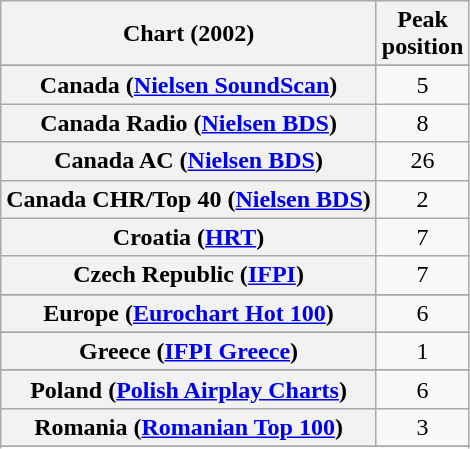<table class="wikitable sortable plainrowheaders">
<tr>
<th>Chart (2002)</th>
<th>Peak<br>position</th>
</tr>
<tr>
</tr>
<tr>
</tr>
<tr>
</tr>
<tr>
</tr>
<tr>
</tr>
<tr>
</tr>
<tr>
<th scope="row">Canada (<a href='#'>Nielsen SoundScan</a>)</th>
<td align="center">5</td>
</tr>
<tr>
<th scope="row">Canada Radio (<a href='#'>Nielsen BDS</a>)</th>
<td align="center">8</td>
</tr>
<tr>
<th scope="row">Canada AC (<a href='#'>Nielsen BDS</a>)</th>
<td align="center">26</td>
</tr>
<tr>
<th scope="row">Canada CHR/Top 40 (<a href='#'>Nielsen BDS</a>)</th>
<td align="center">2</td>
</tr>
<tr>
<th scope="row">Croatia (<a href='#'>HRT</a>)</th>
<td align="center">7</td>
</tr>
<tr>
<th scope="row">Czech Republic (<a href='#'>IFPI</a>)</th>
<td align="center">7</td>
</tr>
<tr>
</tr>
<tr>
<th scope="row">Europe (<a href='#'>Eurochart Hot 100</a>)</th>
<td align="center">6</td>
</tr>
<tr>
</tr>
<tr>
</tr>
<tr>
</tr>
<tr>
<th scope="row">Greece (<a href='#'>IFPI Greece</a>)</th>
<td align="center">1</td>
</tr>
<tr>
</tr>
<tr>
</tr>
<tr>
</tr>
<tr>
</tr>
<tr>
</tr>
<tr>
</tr>
<tr>
</tr>
<tr>
<th scope="row">Poland (<a href='#'>Polish Airplay Charts</a>)</th>
<td align="center">6</td>
</tr>
<tr>
<th scope="row">Romania (<a href='#'>Romanian Top 100</a>)</th>
<td align="center">3</td>
</tr>
<tr>
</tr>
<tr>
</tr>
<tr>
</tr>
<tr>
</tr>
<tr>
</tr>
<tr>
</tr>
<tr>
</tr>
<tr>
</tr>
<tr>
</tr>
<tr>
</tr>
<tr>
</tr>
</table>
